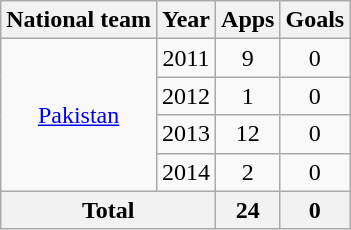<table class="wikitable" style="text-align:center">
<tr>
<th>National team</th>
<th>Year</th>
<th>Apps</th>
<th>Goals</th>
</tr>
<tr>
<td rowspan="4"><a href='#'>Pakistan</a></td>
<td>2011</td>
<td>9</td>
<td>0</td>
</tr>
<tr>
<td>2012</td>
<td>1</td>
<td>0</td>
</tr>
<tr>
<td>2013</td>
<td>12</td>
<td>0</td>
</tr>
<tr>
<td>2014</td>
<td>2</td>
<td>0</td>
</tr>
<tr>
<th colspan="2">Total</th>
<th>24</th>
<th>0</th>
</tr>
</table>
